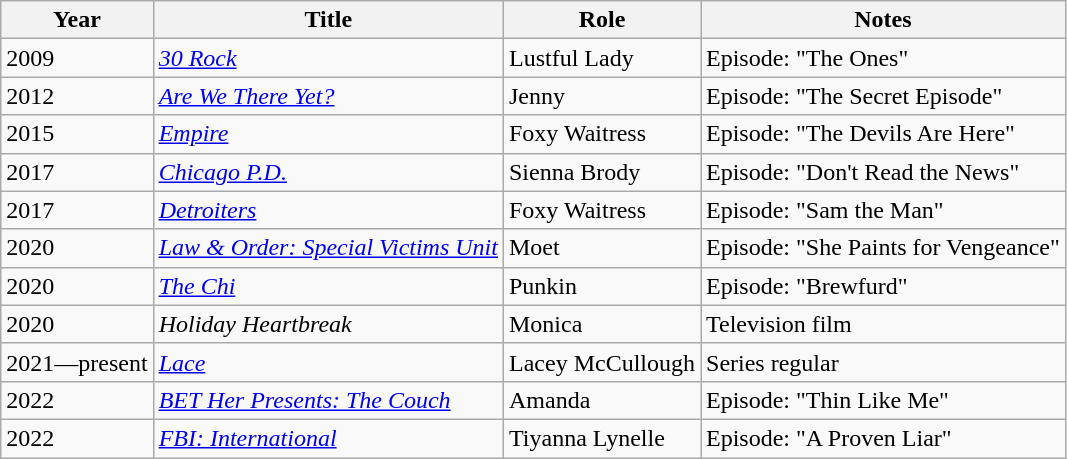<table class="wikitable sortable">
<tr>
<th>Year</th>
<th>Title</th>
<th>Role</th>
<th class="unsortable">Notes</th>
</tr>
<tr>
<td>2009</td>
<td><em><a href='#'>30 Rock</a></em></td>
<td>Lustful Lady</td>
<td>Episode: "The Ones"</td>
</tr>
<tr>
<td>2012</td>
<td><em><a href='#'>Are We There Yet?</a></em></td>
<td>Jenny</td>
<td>Episode: "The Secret Episode"</td>
</tr>
<tr>
<td>2015</td>
<td><em><a href='#'>Empire</a></em></td>
<td>Foxy Waitress</td>
<td>Episode: "The Devils Are Here"</td>
</tr>
<tr>
<td>2017</td>
<td><em><a href='#'>Chicago P.D.</a></em></td>
<td>Sienna Brody</td>
<td>Episode: "Don't Read the News"</td>
</tr>
<tr>
<td>2017</td>
<td><em><a href='#'>Detroiters</a></em></td>
<td>Foxy Waitress</td>
<td>Episode: "Sam the Man"</td>
</tr>
<tr>
<td>2020</td>
<td><em><a href='#'>Law & Order: Special Victims Unit</a></em></td>
<td>Moet</td>
<td>Episode: "She Paints for Vengeance"</td>
</tr>
<tr>
<td>2020</td>
<td><em><a href='#'>The Chi</a></em></td>
<td>Punkin</td>
<td>Episode: "Brewfurd"</td>
</tr>
<tr>
<td>2020</td>
<td><em>Holiday Heartbreak</em></td>
<td>Monica</td>
<td>Television film</td>
</tr>
<tr>
<td>2021—present</td>
<td><em><a href='#'>Lace</a></em></td>
<td>Lacey McCullough</td>
<td>Series regular</td>
</tr>
<tr>
<td>2022</td>
<td><em><a href='#'>BET Her Presents: The Couch</a></em></td>
<td>Amanda</td>
<td>Episode: "Thin Like Me"</td>
</tr>
<tr>
<td>2022</td>
<td><em><a href='#'>FBI: International</a></em></td>
<td>Tiyanna Lynelle</td>
<td>Episode: "A Proven Liar"</td>
</tr>
</table>
